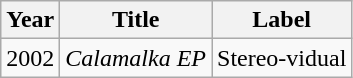<table class="wikitable">
<tr>
<th>Year</th>
<th>Title</th>
<th>Label</th>
</tr>
<tr>
<td>2002</td>
<td><em>Calamalka EP</em></td>
<td>Stereo-vidual</td>
</tr>
</table>
